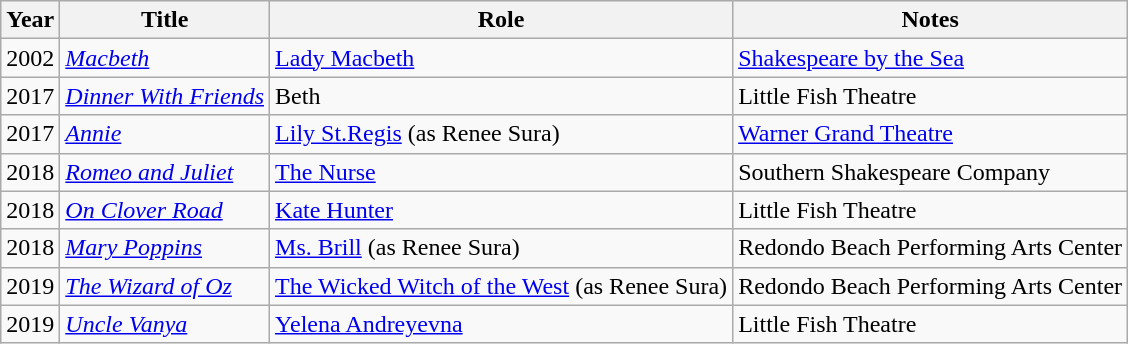<table class="wikitable sortable plainrowheaders">
<tr>
<th>Year</th>
<th>Title</th>
<th>Role</th>
<th>Notes</th>
</tr>
<tr>
<td>2002</td>
<td><em><a href='#'>Macbeth</a></em></td>
<td><a href='#'>Lady Macbeth</a></td>
<td><a href='#'>Shakespeare by the Sea</a></td>
</tr>
<tr>
<td>2017</td>
<td><em><a href='#'>Dinner With Friends</a></em></td>
<td>Beth</td>
<td>Little Fish Theatre</td>
</tr>
<tr>
<td>2017</td>
<td><em><a href='#'>Annie</a></em></td>
<td><a href='#'>Lily St.Regis</a> (as Renee Sura)</td>
<td><a href='#'>Warner Grand Theatre</a></td>
</tr>
<tr>
<td>2018</td>
<td><em><a href='#'>Romeo and Juliet</a></em></td>
<td><a href='#'>The Nurse</a></td>
<td>Southern Shakespeare Company</td>
</tr>
<tr>
<td>2018</td>
<td><em><a href='#'>On Clover Road</a></em></td>
<td><a href='#'>Kate Hunter</a></td>
<td>Little Fish Theatre</td>
</tr>
<tr>
<td>2018</td>
<td><em><a href='#'>Mary Poppins</a></em></td>
<td><a href='#'>Ms. Brill</a> (as Renee Sura)</td>
<td>Redondo Beach Performing Arts Center</td>
</tr>
<tr>
<td>2019</td>
<td><em><a href='#'>The Wizard of Oz</a></em></td>
<td><a href='#'>The Wicked Witch of the West</a> (as Renee Sura)</td>
<td>Redondo Beach Performing Arts Center</td>
</tr>
<tr>
<td>2019</td>
<td><em><a href='#'>Uncle Vanya</a></em></td>
<td><a href='#'>Yelena Andreyevna</a></td>
<td>Little Fish Theatre</td>
</tr>
</table>
